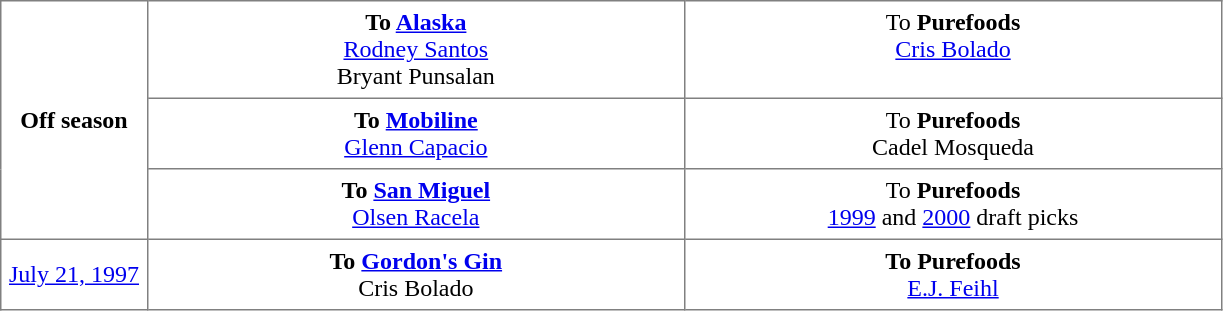<table cellpadding="5" border="1" style="border-collapse:collapse; text-align: center">
<tr>
<td rowspan="3" style="width:12%"><strong>Off season</strong></td>
<td valign="top" style="width:44%"><strong>To <a href='#'>Alaska</a></strong><br><a href='#'>Rodney Santos</a><br>Bryant Punsalan</td>
<td valign="top" style="width:44%">To <strong>Purefoods</strong><br><a href='#'>Cris Bolado</a></td>
</tr>
<tr>
<td><strong>To <a href='#'>Mobiline</a></strong><br><a href='#'>Glenn Capacio</a></td>
<td>To <strong>Purefoods</strong><br>Cadel Mosqueda</td>
</tr>
<tr>
<td><strong>To <a href='#'>San Miguel</a></strong><br><a href='#'>Olsen Racela</a></td>
<td>To <strong>Purefoods</strong><br><a href='#'>1999</a> and <a href='#'>2000</a> draft picks</td>
</tr>
<tr>
<td><a href='#'>July 21, 1997</a></td>
<td><strong>To <a href='#'>Gordon's Gin</a></strong><br>Cris Bolado</td>
<td><strong>To Purefoods</strong><br><a href='#'>E.J. Feihl</a></td>
</tr>
</table>
